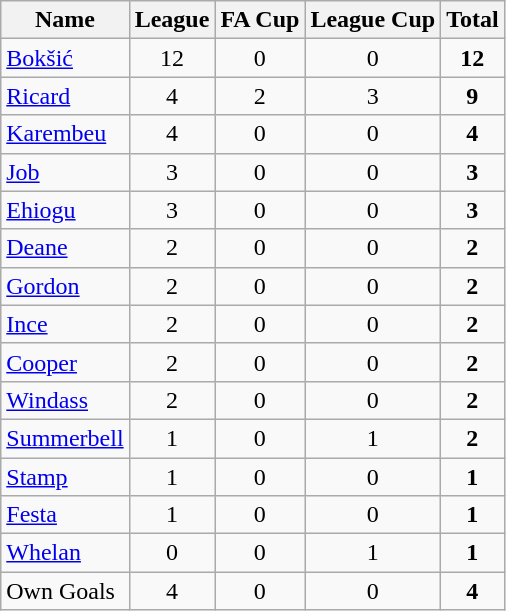<table class="wikitable sortable" style="text-align:center">
<tr>
<th>Name</th>
<th>League</th>
<th>FA Cup</th>
<th>League Cup</th>
<th>Total</th>
</tr>
<tr>
<td align="left"> <a href='#'>Bokšić</a></td>
<td>12</td>
<td>0</td>
<td>0</td>
<td><strong>12</strong></td>
</tr>
<tr>
<td align="left"> <a href='#'>Ricard</a></td>
<td>4</td>
<td>2</td>
<td>3</td>
<td><strong>9</strong></td>
</tr>
<tr>
<td align="left"> <a href='#'>Karembeu</a></td>
<td>4</td>
<td>0</td>
<td>0</td>
<td><strong>4</strong></td>
</tr>
<tr>
<td align="left"> <a href='#'>Job</a></td>
<td>3</td>
<td>0</td>
<td>0</td>
<td><strong>3</strong></td>
</tr>
<tr>
<td align="left"> <a href='#'>Ehiogu</a></td>
<td>3</td>
<td>0</td>
<td>0</td>
<td><strong>3</strong></td>
</tr>
<tr>
<td align="left"> <a href='#'>Deane</a></td>
<td>2</td>
<td>0</td>
<td>0</td>
<td><strong>2</strong></td>
</tr>
<tr>
<td align="left"> <a href='#'>Gordon</a></td>
<td>2</td>
<td>0</td>
<td>0</td>
<td><strong>2</strong></td>
</tr>
<tr>
<td align="left"> <a href='#'>Ince</a></td>
<td>2</td>
<td>0</td>
<td>0</td>
<td><strong>2</strong></td>
</tr>
<tr>
<td align="left"> <a href='#'>Cooper</a></td>
<td>2</td>
<td>0</td>
<td>0</td>
<td><strong>2</strong></td>
</tr>
<tr>
<td align="left"> <a href='#'>Windass</a></td>
<td>2</td>
<td>0</td>
<td>0</td>
<td><strong>2</strong></td>
</tr>
<tr>
<td align="left"> <a href='#'>Summerbell</a></td>
<td>1</td>
<td>0</td>
<td>1</td>
<td><strong>2</strong></td>
</tr>
<tr>
<td align="left"> <a href='#'>Stamp</a></td>
<td>1</td>
<td>0</td>
<td>0</td>
<td><strong>1</strong></td>
</tr>
<tr>
<td align="left"> <a href='#'>Festa</a></td>
<td>1</td>
<td>0</td>
<td>0</td>
<td><strong>1</strong></td>
</tr>
<tr>
<td align="left"> <a href='#'>Whelan</a></td>
<td>0</td>
<td>0</td>
<td>1</td>
<td><strong>1</strong></td>
</tr>
<tr>
<td align="left">Own Goals</td>
<td>4</td>
<td>0</td>
<td>0</td>
<td><strong>4</strong></td>
</tr>
</table>
